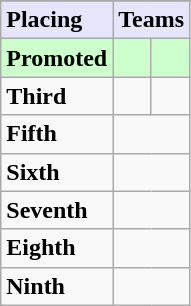<table class=wikitable>
<tr>
</tr>
<tr style="background: #E6E6FA;">
<td><strong>Placing</strong></td>
<td colspan="2" style="text-align:center"><strong>Teams</strong></td>
</tr>
<tr style="background: #ccffcc;">
<td><strong>Promoted</strong></td>
<td></td>
<td></td>
</tr>
<tr>
<td><strong>Third</strong></td>
<td></td>
<td></td>
</tr>
<tr>
<td><strong>Fifth</strong></td>
<td colspan=2></td>
</tr>
<tr>
<td><strong>Sixth</strong></td>
<td colspan=2></td>
</tr>
<tr>
<td><strong>Seventh</strong></td>
<td colspan=2></td>
</tr>
<tr>
<td><strong>Eighth</strong></td>
<td colspan=2></td>
</tr>
<tr>
<td><strong>Ninth</strong></td>
<td colspan=2></td>
</tr>
</table>
